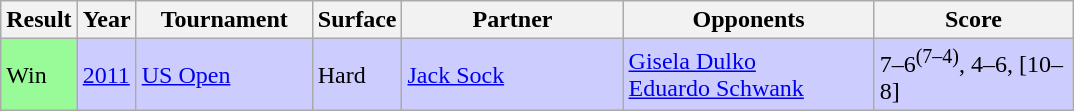<table class="sortable wikitable">
<tr>
<th>Result</th>
<th>Year</th>
<th width=110>Tournament</th>
<th>Surface</th>
<th width=140>Partner</th>
<th width=160>Opponents</th>
<th width=125>Score</th>
</tr>
<tr bgcolor=CCCCFF>
<td bgcolor=98FB98>Win</td>
<td><a href='#'>2011</a></td>
<td><a href='#'>US Open</a></td>
<td>Hard</td>
<td> <a href='#'>Jack Sock</a></td>
<td> <a href='#'>Gisela Dulko</a> <br>  <a href='#'>Eduardo Schwank</a></td>
<td>7–6<sup>(7–4)</sup>, 4–6, [10–8]</td>
</tr>
</table>
